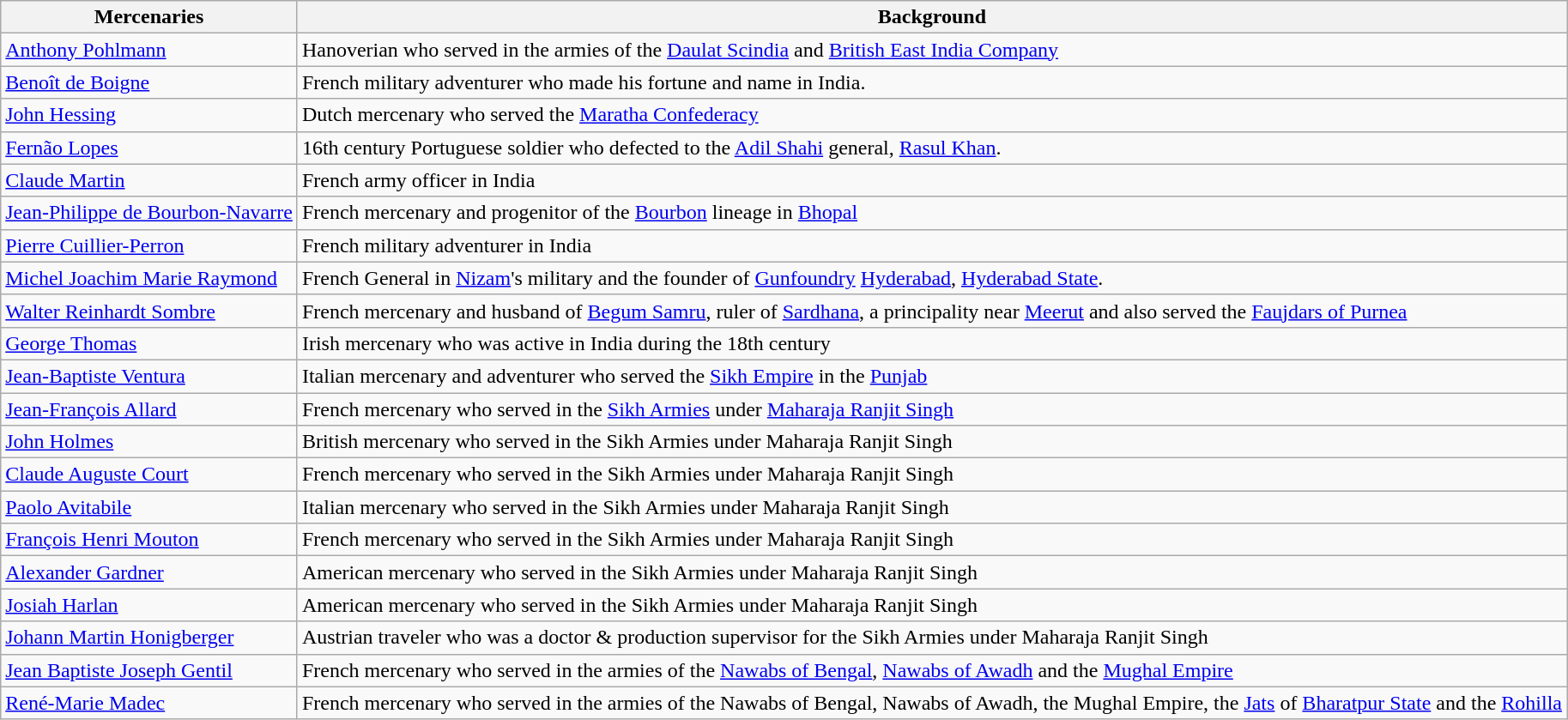<table class="wikitable">
<tr>
<th>Mercenaries</th>
<th>Background</th>
</tr>
<tr>
<td><a href='#'>Anthony Pohlmann</a></td>
<td>Hanoverian who served in the armies of the <a href='#'>Daulat Scindia</a> and <a href='#'>British East India Company</a></td>
</tr>
<tr>
<td><a href='#'>Benoît de Boigne</a></td>
<td>French military adventurer who made his fortune and name in India.</td>
</tr>
<tr>
<td><a href='#'>John Hessing</a></td>
<td>Dutch mercenary who served the <a href='#'>Maratha Confederacy</a></td>
</tr>
<tr>
<td><a href='#'>Fernão Lopes</a></td>
<td>16th century Portuguese soldier who defected to the <a href='#'>Adil Shahi</a> general, <a href='#'>Rasul Khan</a>.</td>
</tr>
<tr>
<td><a href='#'>Claude Martin</a></td>
<td>French army officer in India</td>
</tr>
<tr>
<td><a href='#'>Jean-Philippe de Bourbon-Navarre</a></td>
<td>French mercenary and progenitor of the <a href='#'>Bourbon</a> lineage in <a href='#'>Bhopal</a></td>
</tr>
<tr>
<td><a href='#'>Pierre Cuillier-Perron</a></td>
<td>French military adventurer in India</td>
</tr>
<tr>
<td><a href='#'>Michel Joachim Marie Raymond</a></td>
<td>French General in <a href='#'>Nizam</a>'s military and the founder of <a href='#'>Gunfoundry</a> <a href='#'>Hyderabad</a>, <a href='#'>Hyderabad State</a>.</td>
</tr>
<tr>
<td><a href='#'>Walter Reinhardt Sombre</a></td>
<td>French mercenary and husband of <a href='#'>Begum Samru</a>, ruler of <a href='#'>Sardhana</a>, a principality near <a href='#'>Meerut</a> and also served the <a href='#'>Faujdars of Purnea</a></td>
</tr>
<tr>
<td><a href='#'>George Thomas</a></td>
<td>Irish mercenary who was active in India during the 18th century</td>
</tr>
<tr>
<td><a href='#'>Jean-Baptiste Ventura</a></td>
<td>Italian mercenary and adventurer who served the <a href='#'>Sikh Empire</a> in the <a href='#'>Punjab</a></td>
</tr>
<tr>
<td><a href='#'>Jean-François Allard</a></td>
<td>French mercenary who served in the <a href='#'>Sikh Armies</a> under <a href='#'>Maharaja Ranjit Singh</a></td>
</tr>
<tr>
<td><a href='#'>John Holmes</a></td>
<td>British mercenary who served in the Sikh Armies under Maharaja Ranjit Singh</td>
</tr>
<tr>
<td><a href='#'>Claude Auguste Court</a></td>
<td>French mercenary who served in the Sikh Armies under Maharaja Ranjit Singh</td>
</tr>
<tr>
<td><a href='#'>Paolo Avitabile</a></td>
<td>Italian mercenary who served in the Sikh Armies under Maharaja Ranjit Singh</td>
</tr>
<tr>
<td><a href='#'>François Henri Mouton</a></td>
<td>French mercenary who served in the Sikh Armies under Maharaja Ranjit Singh</td>
</tr>
<tr>
<td><a href='#'>Alexander Gardner</a></td>
<td>American mercenary who served in the Sikh Armies under Maharaja Ranjit Singh</td>
</tr>
<tr>
<td><a href='#'>Josiah Harlan</a></td>
<td>American mercenary who served in the Sikh Armies under Maharaja Ranjit Singh</td>
</tr>
<tr>
<td><a href='#'>Johann Martin Honigberger</a></td>
<td>Austrian traveler who was a doctor & production supervisor for the Sikh Armies under Maharaja Ranjit Singh</td>
</tr>
<tr>
<td><a href='#'>Jean Baptiste Joseph Gentil</a></td>
<td>French mercenary who served in the armies of the <a href='#'>Nawabs of Bengal</a>, <a href='#'>Nawabs of Awadh</a> and the <a href='#'>Mughal Empire</a></td>
</tr>
<tr>
<td><a href='#'>René-Marie Madec</a></td>
<td>French mercenary who served in the armies of the Nawabs of Bengal, Nawabs of Awadh, the Mughal Empire, the <a href='#'>Jats</a> of <a href='#'>Bharatpur State</a> and the <a href='#'>Rohilla</a></td>
</tr>
</table>
